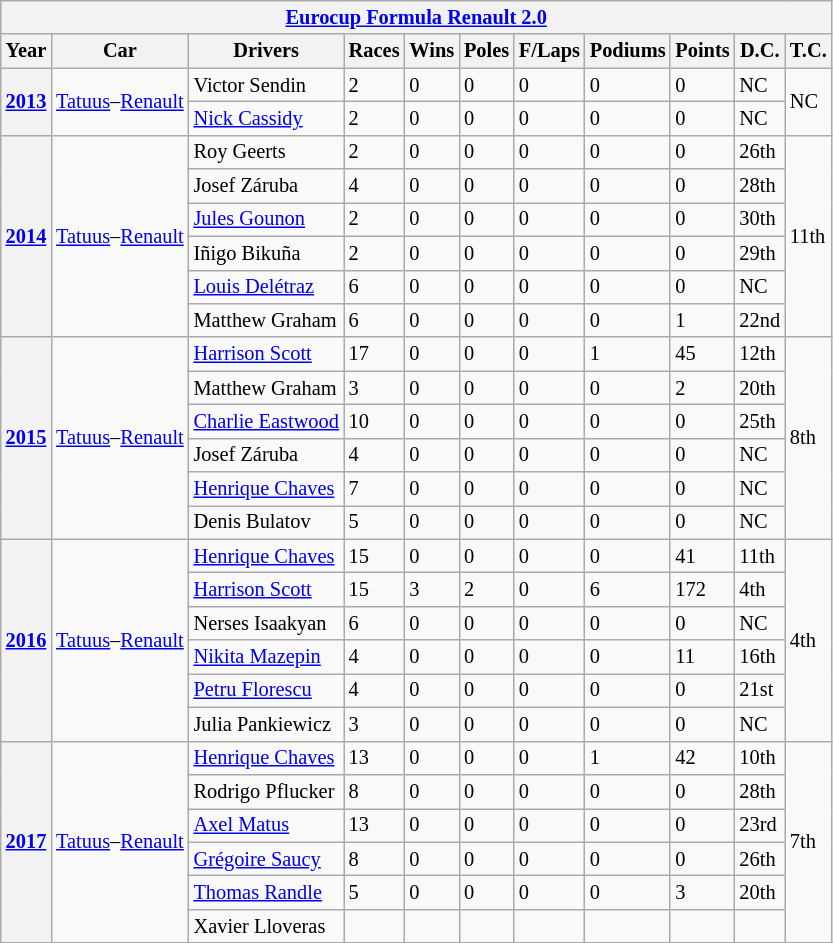<table class="wikitable" style="font-size:85%">
<tr>
<th colspan=11><a href='#'>Eurocup Formula Renault 2.0</a></th>
</tr>
<tr>
<th>Year</th>
<th>Car</th>
<th>Drivers</th>
<th>Races</th>
<th>Wins</th>
<th>Poles</th>
<th>F/Laps</th>
<th>Podiums</th>
<th>Points</th>
<th>D.C.</th>
<th>T.C.</th>
</tr>
<tr>
<th rowspan=2><a href='#'>2013</a></th>
<td rowspan=2><a href='#'>Tatuus</a>–<a href='#'>Renault</a></td>
<td> Victor Sendin</td>
<td>2</td>
<td>0</td>
<td>0</td>
<td>0</td>
<td>0</td>
<td>0</td>
<td>NC</td>
<td rowspan=2>NC</td>
</tr>
<tr>
<td> <a href='#'>Nick Cassidy</a></td>
<td>2</td>
<td>0</td>
<td>0</td>
<td>0</td>
<td>0</td>
<td>0</td>
<td>NC</td>
</tr>
<tr>
<th rowspan=6><a href='#'>2014</a></th>
<td rowspan=6><a href='#'>Tatuus</a>–<a href='#'>Renault</a></td>
<td> Roy Geerts</td>
<td>2</td>
<td>0</td>
<td>0</td>
<td>0</td>
<td>0</td>
<td>0</td>
<td>26th</td>
<td rowspan=6>11th</td>
</tr>
<tr>
<td> Josef Záruba</td>
<td>4</td>
<td>0</td>
<td>0</td>
<td>0</td>
<td>0</td>
<td>0</td>
<td>28th</td>
</tr>
<tr>
<td> <a href='#'>Jules Gounon</a></td>
<td>2</td>
<td>0</td>
<td>0</td>
<td>0</td>
<td>0</td>
<td>0</td>
<td>30th</td>
</tr>
<tr>
<td> Iñigo Bikuña</td>
<td>2</td>
<td>0</td>
<td>0</td>
<td>0</td>
<td>0</td>
<td>0</td>
<td>29th</td>
</tr>
<tr>
<td> <a href='#'>Louis Delétraz</a></td>
<td>6</td>
<td>0</td>
<td>0</td>
<td>0</td>
<td>0</td>
<td>0</td>
<td>NC</td>
</tr>
<tr>
<td> Matthew Graham</td>
<td>6</td>
<td>0</td>
<td>0</td>
<td>0</td>
<td>0</td>
<td>1</td>
<td>22nd</td>
</tr>
<tr>
<th rowspan=6><a href='#'>2015</a></th>
<td rowspan=6><a href='#'>Tatuus</a>–<a href='#'>Renault</a></td>
<td> <a href='#'>Harrison Scott</a></td>
<td>17</td>
<td>0</td>
<td>0</td>
<td>0</td>
<td>1</td>
<td>45</td>
<td>12th</td>
<td rowspan=6>8th</td>
</tr>
<tr>
<td> Matthew Graham</td>
<td>3</td>
<td>0</td>
<td>0</td>
<td>0</td>
<td>0</td>
<td>2</td>
<td>20th</td>
</tr>
<tr>
<td> <a href='#'>Charlie Eastwood</a></td>
<td>10</td>
<td>0</td>
<td>0</td>
<td>0</td>
<td>0</td>
<td>0</td>
<td>25th</td>
</tr>
<tr>
<td> Josef Záruba</td>
<td>4</td>
<td>0</td>
<td>0</td>
<td>0</td>
<td>0</td>
<td>0</td>
<td>NC</td>
</tr>
<tr>
<td> <a href='#'>Henrique Chaves</a></td>
<td>7</td>
<td>0</td>
<td>0</td>
<td>0</td>
<td>0</td>
<td>0</td>
<td>NC</td>
</tr>
<tr>
<td> Denis Bulatov</td>
<td>5</td>
<td>0</td>
<td>0</td>
<td>0</td>
<td>0</td>
<td>0</td>
<td>NC</td>
</tr>
<tr>
<th rowspan=6><a href='#'>2016</a></th>
<td rowspan=6><a href='#'>Tatuus</a>–<a href='#'>Renault</a></td>
<td> <a href='#'>Henrique Chaves</a></td>
<td>15</td>
<td>0</td>
<td>0</td>
<td>0</td>
<td>0</td>
<td>41</td>
<td>11th</td>
<td rowspan=6>4th</td>
</tr>
<tr>
<td> <a href='#'>Harrison Scott</a></td>
<td>15</td>
<td>3</td>
<td>2</td>
<td>0</td>
<td>6</td>
<td>172</td>
<td>4th</td>
</tr>
<tr>
<td> Nerses Isaakyan</td>
<td>6</td>
<td>0</td>
<td>0</td>
<td>0</td>
<td>0</td>
<td>0</td>
<td>NC</td>
</tr>
<tr>
<td> <a href='#'>Nikita Mazepin</a></td>
<td>4</td>
<td>0</td>
<td>0</td>
<td>0</td>
<td>0</td>
<td>11</td>
<td>16th</td>
</tr>
<tr>
<td> <a href='#'>Petru Florescu</a></td>
<td>4</td>
<td>0</td>
<td>0</td>
<td>0</td>
<td>0</td>
<td>0</td>
<td>21st</td>
</tr>
<tr>
<td> Julia Pankiewicz</td>
<td>3</td>
<td>0</td>
<td>0</td>
<td>0</td>
<td>0</td>
<td>0</td>
<td>NC</td>
</tr>
<tr>
<th rowspan=6><a href='#'>2017</a></th>
<td rowspan=6><a href='#'>Tatuus</a>–<a href='#'>Renault</a></td>
<td> <a href='#'>Henrique Chaves</a></td>
<td>13</td>
<td>0</td>
<td>0</td>
<td>0</td>
<td>1</td>
<td>42</td>
<td>10th</td>
<td rowspan=6>7th</td>
</tr>
<tr>
<td> Rodrigo Pflucker</td>
<td>8</td>
<td>0</td>
<td>0</td>
<td>0</td>
<td>0</td>
<td>0</td>
<td>28th</td>
</tr>
<tr>
<td> <a href='#'>Axel Matus</a></td>
<td>13</td>
<td>0</td>
<td>0</td>
<td>0</td>
<td>0</td>
<td>0</td>
<td>23rd</td>
</tr>
<tr>
<td> <a href='#'>Grégoire Saucy</a></td>
<td>8</td>
<td>0</td>
<td>0</td>
<td>0</td>
<td>0</td>
<td>0</td>
<td>26th</td>
</tr>
<tr>
<td> <a href='#'>Thomas Randle</a></td>
<td>5</td>
<td>0</td>
<td>0</td>
<td>0</td>
<td>0</td>
<td>3</td>
<td>20th</td>
</tr>
<tr>
<td> Xavier Lloveras</td>
<td></td>
<td></td>
<td></td>
<td></td>
<td></td>
<td></td>
<td></td>
</tr>
</table>
